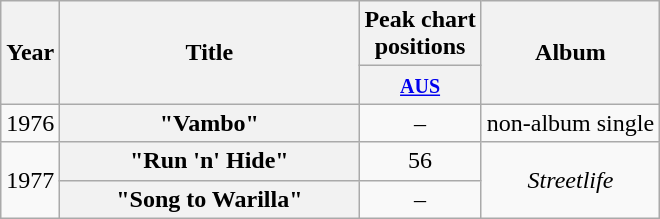<table class="wikitable plainrowheaders" style="text-align:center;" border="1">
<tr>
<th scope="col" rowspan="2">Year</th>
<th scope="col" rowspan="2" style="width:12em;">Title</th>
<th scope="col" colspan="1">Peak chart<br>positions</th>
<th scope="col" rowspan="2">Album</th>
</tr>
<tr>
<th scope="col" style="text-align:center;"><small><a href='#'>AUS</a></small><br></th>
</tr>
<tr>
<td>1976</td>
<th scope="row">"Vambo"</th>
<td style="text-align:center;">–</td>
<td>non-album single</td>
</tr>
<tr>
<td rowspan="2">1977</td>
<th scope="row">"Run 'n' Hide"</th>
<td style="text-align:center;">56</td>
<td rowspan="2"><em>Streetlife</em></td>
</tr>
<tr>
<th scope="row">"Song to Warilla"</th>
<td style="text-align:center;">–</td>
</tr>
</table>
